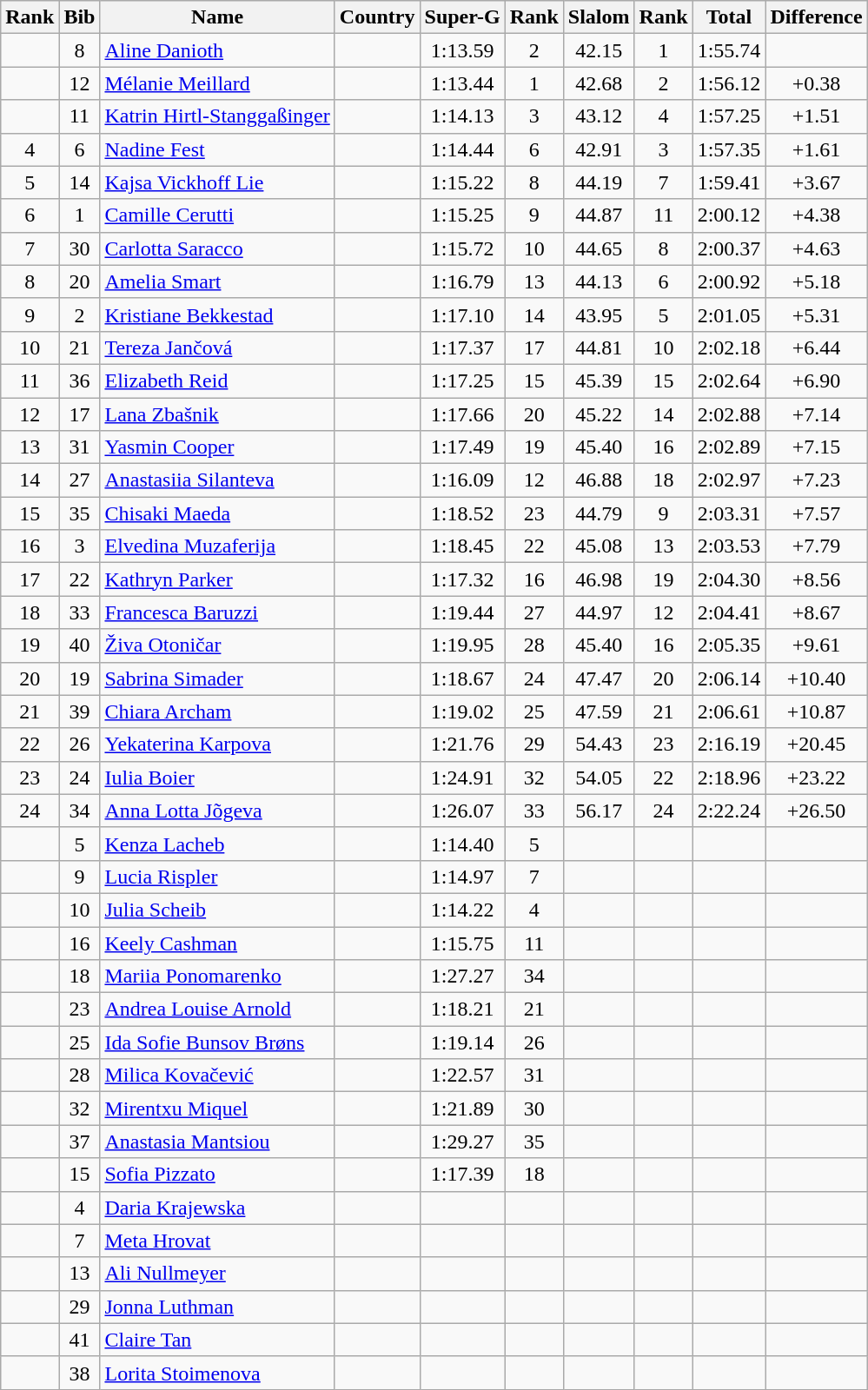<table class="wikitable sortable" style="text-align:center">
<tr>
<th>Rank</th>
<th>Bib</th>
<th>Name</th>
<th>Country</th>
<th>Super-G</th>
<th>Rank</th>
<th>Slalom</th>
<th>Rank</th>
<th>Total</th>
<th>Difference</th>
</tr>
<tr>
<td></td>
<td>8</td>
<td align=left><a href='#'>Aline Danioth</a></td>
<td align=left></td>
<td>1:13.59</td>
<td>2</td>
<td>42.15</td>
<td>1</td>
<td>1:55.74</td>
<td></td>
</tr>
<tr>
<td></td>
<td>12</td>
<td align=left><a href='#'>Mélanie Meillard</a></td>
<td align=left></td>
<td>1:13.44</td>
<td>1</td>
<td>42.68</td>
<td>2</td>
<td>1:56.12</td>
<td>+0.38</td>
</tr>
<tr>
<td></td>
<td>11</td>
<td align=left><a href='#'>Katrin Hirtl-Stanggaßinger</a></td>
<td align=left></td>
<td>1:14.13</td>
<td>3</td>
<td>43.12</td>
<td>4</td>
<td>1:57.25</td>
<td>+1.51</td>
</tr>
<tr>
<td>4</td>
<td>6</td>
<td align=left><a href='#'>Nadine Fest</a></td>
<td align=left></td>
<td>1:14.44</td>
<td>6</td>
<td>42.91</td>
<td>3</td>
<td>1:57.35</td>
<td>+1.61</td>
</tr>
<tr>
<td>5</td>
<td>14</td>
<td align=left><a href='#'>Kajsa Vickhoff Lie</a></td>
<td align=left></td>
<td>1:15.22</td>
<td>8</td>
<td>44.19</td>
<td>7</td>
<td>1:59.41</td>
<td>+3.67</td>
</tr>
<tr>
<td>6</td>
<td>1</td>
<td align=left><a href='#'>Camille Cerutti</a></td>
<td align=left></td>
<td>1:15.25</td>
<td>9</td>
<td>44.87</td>
<td>11</td>
<td>2:00.12</td>
<td>+4.38</td>
</tr>
<tr>
<td>7</td>
<td>30</td>
<td align=left><a href='#'>Carlotta Saracco</a></td>
<td align=left></td>
<td>1:15.72</td>
<td>10</td>
<td>44.65</td>
<td>8</td>
<td>2:00.37</td>
<td>+4.63</td>
</tr>
<tr>
<td>8</td>
<td>20</td>
<td align=left><a href='#'>Amelia Smart</a></td>
<td align=left></td>
<td>1:16.79</td>
<td>13</td>
<td>44.13</td>
<td>6</td>
<td>2:00.92</td>
<td>+5.18</td>
</tr>
<tr>
<td>9</td>
<td>2</td>
<td align=left><a href='#'>Kristiane Bekkestad</a></td>
<td align=left></td>
<td>1:17.10</td>
<td>14</td>
<td>43.95</td>
<td>5</td>
<td>2:01.05</td>
<td>+5.31</td>
</tr>
<tr>
<td>10</td>
<td>21</td>
<td align=left><a href='#'>Tereza Jančová</a></td>
<td align=left></td>
<td>1:17.37</td>
<td>17</td>
<td>44.81</td>
<td>10</td>
<td>2:02.18</td>
<td>+6.44</td>
</tr>
<tr>
<td>11</td>
<td>36</td>
<td align=left><a href='#'>Elizabeth Reid</a></td>
<td align=left></td>
<td>1:17.25</td>
<td>15</td>
<td>45.39</td>
<td>15</td>
<td>2:02.64</td>
<td>+6.90</td>
</tr>
<tr>
<td>12</td>
<td>17</td>
<td align=left><a href='#'>Lana Zbašnik</a></td>
<td align=left></td>
<td>1:17.66</td>
<td>20</td>
<td>45.22</td>
<td>14</td>
<td>2:02.88</td>
<td>+7.14</td>
</tr>
<tr>
<td>13</td>
<td>31</td>
<td align=left><a href='#'>Yasmin Cooper</a></td>
<td align=left></td>
<td>1:17.49</td>
<td>19</td>
<td>45.40</td>
<td>16</td>
<td>2:02.89</td>
<td>+7.15</td>
</tr>
<tr>
<td>14</td>
<td>27</td>
<td align=left><a href='#'>Anastasiia Silanteva</a></td>
<td align=left></td>
<td>1:16.09</td>
<td>12</td>
<td>46.88</td>
<td>18</td>
<td>2:02.97</td>
<td>+7.23</td>
</tr>
<tr>
<td>15</td>
<td>35</td>
<td align=left><a href='#'>Chisaki Maeda</a></td>
<td align=left></td>
<td>1:18.52</td>
<td>23</td>
<td>44.79</td>
<td>9</td>
<td>2:03.31</td>
<td>+7.57</td>
</tr>
<tr>
<td>16</td>
<td>3</td>
<td align=left><a href='#'>Elvedina Muzaferija</a></td>
<td align=left></td>
<td>1:18.45</td>
<td>22</td>
<td>45.08</td>
<td>13</td>
<td>2:03.53</td>
<td>+7.79</td>
</tr>
<tr>
<td>17</td>
<td>22</td>
<td align=left><a href='#'>Kathryn Parker</a></td>
<td align=left></td>
<td>1:17.32</td>
<td>16</td>
<td>46.98</td>
<td>19</td>
<td>2:04.30</td>
<td>+8.56</td>
</tr>
<tr>
<td>18</td>
<td>33</td>
<td align=left><a href='#'>Francesca Baruzzi</a></td>
<td align=left></td>
<td>1:19.44</td>
<td>27</td>
<td>44.97</td>
<td>12</td>
<td>2:04.41</td>
<td>+8.67</td>
</tr>
<tr>
<td>19</td>
<td>40</td>
<td align=left><a href='#'>Živa Otoničar</a></td>
<td align=left></td>
<td>1:19.95</td>
<td>28</td>
<td>45.40</td>
<td>16</td>
<td>2:05.35</td>
<td>+9.61</td>
</tr>
<tr>
<td>20</td>
<td>19</td>
<td align=left><a href='#'>Sabrina Simader</a></td>
<td align=left></td>
<td>1:18.67</td>
<td>24</td>
<td>47.47</td>
<td>20</td>
<td>2:06.14</td>
<td>+10.40</td>
</tr>
<tr>
<td>21</td>
<td>39</td>
<td align=left><a href='#'>Chiara Archam</a></td>
<td align=left></td>
<td>1:19.02</td>
<td>25</td>
<td>47.59</td>
<td>21</td>
<td>2:06.61</td>
<td>+10.87</td>
</tr>
<tr>
<td>22</td>
<td>26</td>
<td align=left><a href='#'>Yekaterina Karpova</a></td>
<td align=left></td>
<td>1:21.76</td>
<td>29</td>
<td>54.43</td>
<td>23</td>
<td>2:16.19</td>
<td>+20.45</td>
</tr>
<tr>
<td>23</td>
<td>24</td>
<td align=left><a href='#'>Iulia Boier</a></td>
<td align=left></td>
<td>1:24.91</td>
<td>32</td>
<td>54.05</td>
<td>22</td>
<td>2:18.96</td>
<td>+23.22</td>
</tr>
<tr>
<td>24</td>
<td>34</td>
<td align=left><a href='#'>Anna Lotta Jõgeva</a></td>
<td align=left></td>
<td>1:26.07</td>
<td>33</td>
<td>56.17</td>
<td>24</td>
<td>2:22.24</td>
<td>+26.50</td>
</tr>
<tr>
<td></td>
<td>5</td>
<td align=left><a href='#'>Kenza Lacheb</a></td>
<td align=left></td>
<td>1:14.40</td>
<td>5</td>
<td></td>
<td></td>
<td></td>
<td></td>
</tr>
<tr>
<td></td>
<td>9</td>
<td align=left><a href='#'>Lucia Rispler</a></td>
<td align=left></td>
<td>1:14.97</td>
<td>7</td>
<td></td>
<td></td>
<td></td>
<td></td>
</tr>
<tr>
<td></td>
<td>10</td>
<td align=left><a href='#'>Julia Scheib</a></td>
<td align=left></td>
<td>1:14.22</td>
<td>4</td>
<td></td>
<td></td>
<td></td>
<td></td>
</tr>
<tr>
<td></td>
<td>16</td>
<td align=left><a href='#'>Keely Cashman</a></td>
<td align=left></td>
<td>1:15.75</td>
<td>11</td>
<td></td>
<td></td>
<td></td>
<td></td>
</tr>
<tr>
<td></td>
<td>18</td>
<td align=left><a href='#'>Mariia Ponomarenko</a></td>
<td align=left></td>
<td>1:27.27</td>
<td>34</td>
<td></td>
<td></td>
<td></td>
<td></td>
</tr>
<tr>
<td></td>
<td>23</td>
<td align=left><a href='#'>Andrea Louise Arnold</a></td>
<td align=left></td>
<td>1:18.21</td>
<td>21</td>
<td></td>
<td></td>
<td></td>
<td></td>
</tr>
<tr>
<td></td>
<td>25</td>
<td align=left><a href='#'>Ida Sofie Bunsov Brøns</a></td>
<td align=left></td>
<td>1:19.14</td>
<td>26</td>
<td></td>
<td></td>
<td></td>
<td></td>
</tr>
<tr>
<td></td>
<td>28</td>
<td align=left><a href='#'>Milica Kovačević</a></td>
<td align=left></td>
<td>1:22.57</td>
<td>31</td>
<td></td>
<td></td>
<td></td>
<td></td>
</tr>
<tr>
<td></td>
<td>32</td>
<td align=left><a href='#'>Mirentxu Miquel</a></td>
<td align=left></td>
<td>1:21.89</td>
<td>30</td>
<td></td>
<td></td>
<td></td>
<td></td>
</tr>
<tr>
<td></td>
<td>37</td>
<td align=left><a href='#'>Anastasia Mantsiou</a></td>
<td align=left></td>
<td>1:29.27</td>
<td>35</td>
<td></td>
<td></td>
<td></td>
<td></td>
</tr>
<tr>
<td></td>
<td>15</td>
<td align=left><a href='#'>Sofia Pizzato</a></td>
<td align=left></td>
<td>1:17.39</td>
<td>18</td>
<td></td>
<td></td>
<td></td>
<td></td>
</tr>
<tr>
<td></td>
<td>4</td>
<td align=left><a href='#'>Daria Krajewska</a></td>
<td align=left></td>
<td></td>
<td></td>
<td></td>
<td></td>
<td></td>
<td></td>
</tr>
<tr>
<td></td>
<td>7</td>
<td align=left><a href='#'>Meta Hrovat</a></td>
<td align=left></td>
<td></td>
<td></td>
<td></td>
<td></td>
<td></td>
<td></td>
</tr>
<tr>
<td></td>
<td>13</td>
<td align=left><a href='#'>Ali Nullmeyer</a></td>
<td align=left></td>
<td></td>
<td></td>
<td></td>
<td></td>
<td></td>
<td></td>
</tr>
<tr>
<td></td>
<td>29</td>
<td align=left><a href='#'>Jonna Luthman</a></td>
<td align=left></td>
<td></td>
<td></td>
<td></td>
<td></td>
<td></td>
<td></td>
</tr>
<tr>
<td></td>
<td>41</td>
<td align=left><a href='#'>Claire Tan</a></td>
<td align=left></td>
<td></td>
<td></td>
<td></td>
<td></td>
<td></td>
<td></td>
</tr>
<tr>
<td></td>
<td>38</td>
<td align=left><a href='#'>Lorita Stoimenova</a></td>
<td align=left></td>
<td></td>
<td></td>
<td></td>
<td></td>
<td></td>
<td></td>
</tr>
</table>
